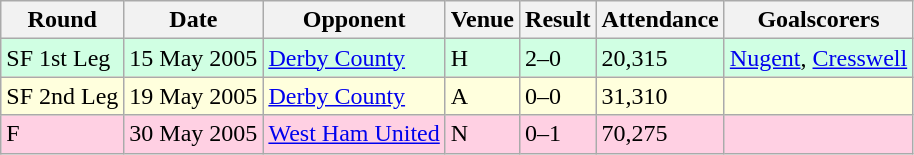<table class="wikitable">
<tr>
<th>Round</th>
<th>Date</th>
<th>Opponent</th>
<th>Venue</th>
<th>Result</th>
<th>Attendance</th>
<th>Goalscorers</th>
</tr>
<tr style="background-color: #d0ffe3;">
<td>SF 1st Leg</td>
<td>15 May 2005</td>
<td><a href='#'>Derby County</a></td>
<td>H</td>
<td>2–0</td>
<td>20,315</td>
<td><a href='#'>Nugent</a>, <a href='#'>Cresswell</a></td>
</tr>
<tr style="background-color: #ffffdd;">
<td>SF 2nd Leg</td>
<td>19 May 2005</td>
<td><a href='#'>Derby County</a></td>
<td>A</td>
<td>0–0</td>
<td>31,310</td>
<td></td>
</tr>
<tr style="background-color: #ffd0e3;">
<td>F</td>
<td>30 May 2005</td>
<td><a href='#'>West Ham United</a></td>
<td>N</td>
<td>0–1</td>
<td>70,275</td>
<td></td>
</tr>
</table>
